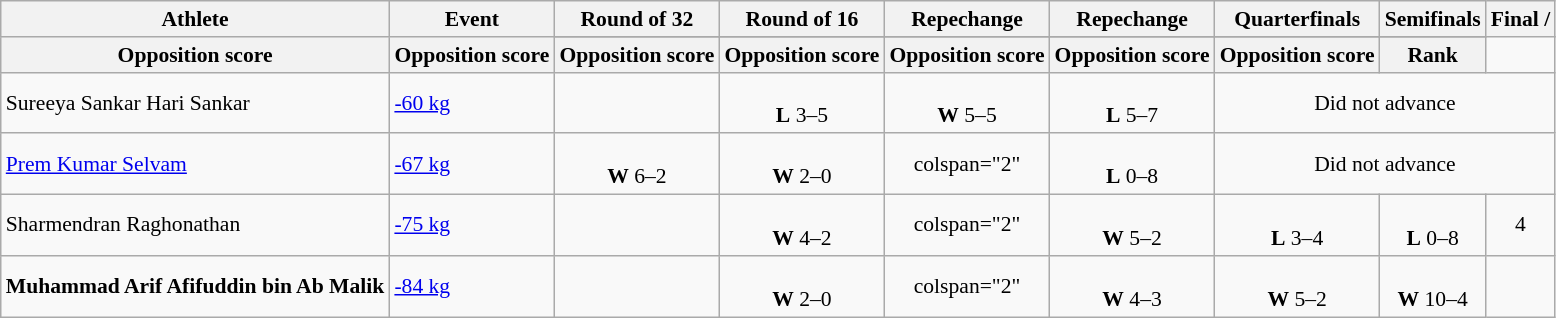<table class="wikitable" style="font-size:90%;text-align:center">
<tr>
<th rowspan="2">Athlete</th>
<th rowspan="2">Event</th>
<th>Round of 32</th>
<th>Round of 16</th>
<th>Repechange </th>
<th>Repechange </th>
<th>Quarterfinals</th>
<th>Semifinals</th>
<th colspan="2">Final / </th>
</tr>
<tr style=font-size:95%>
</tr>
<tr>
<th>Opposition score</th>
<th>Opposition score</th>
<th>Opposition score</th>
<th>Opposition score</th>
<th>Opposition score</th>
<th>Opposition score</th>
<th>Opposition score</th>
<th>Rank</th>
</tr>
<tr>
<td align="left">Sureeya Sankar Hari Sankar</td>
<td align="left"><a href='#'>-60 kg</a></td>
<td></td>
<td><br><strong>L</strong> 3–5</td>
<td><br><strong>W</strong> 5–5</td>
<td><br><strong>L</strong> 5–7</td>
<td colspan="4">Did not advance</td>
</tr>
<tr>
<td align="left"><a href='#'>Prem Kumar Selvam</a></td>
<td align="left"><a href='#'>-67 kg</a></td>
<td><br> <strong>W</strong> 6–2</td>
<td><br><strong>W</strong> 2–0</td>
<td>colspan="2" </td>
<td><br><strong>L</strong> 0–8</td>
<td colspan="3">Did not advance</td>
</tr>
<tr>
<td align="left">Sharmendran Raghonathan</td>
<td align="left"><a href='#'>-75 kg</a></td>
<td></td>
<td><br><strong>W</strong> 4–2</td>
<td>colspan="2" </td>
<td><br><strong>W</strong> 5–2</td>
<td><br><strong>L</strong> 3–4</td>
<td><br><strong>L</strong> 0–8</td>
<td>4</td>
</tr>
<tr>
<td align="left"><strong>Muhammad Arif Afifuddin bin Ab Malik</strong></td>
<td align="left"><a href='#'>-84 kg</a></td>
<td></td>
<td><br><strong>W</strong> 2–0</td>
<td>colspan="2" </td>
<td><br><strong>W</strong> 4–3</td>
<td><br><strong>W</strong> 5–2</td>
<td><br><strong>W</strong> 10–4</td>
<td></td>
</tr>
</table>
